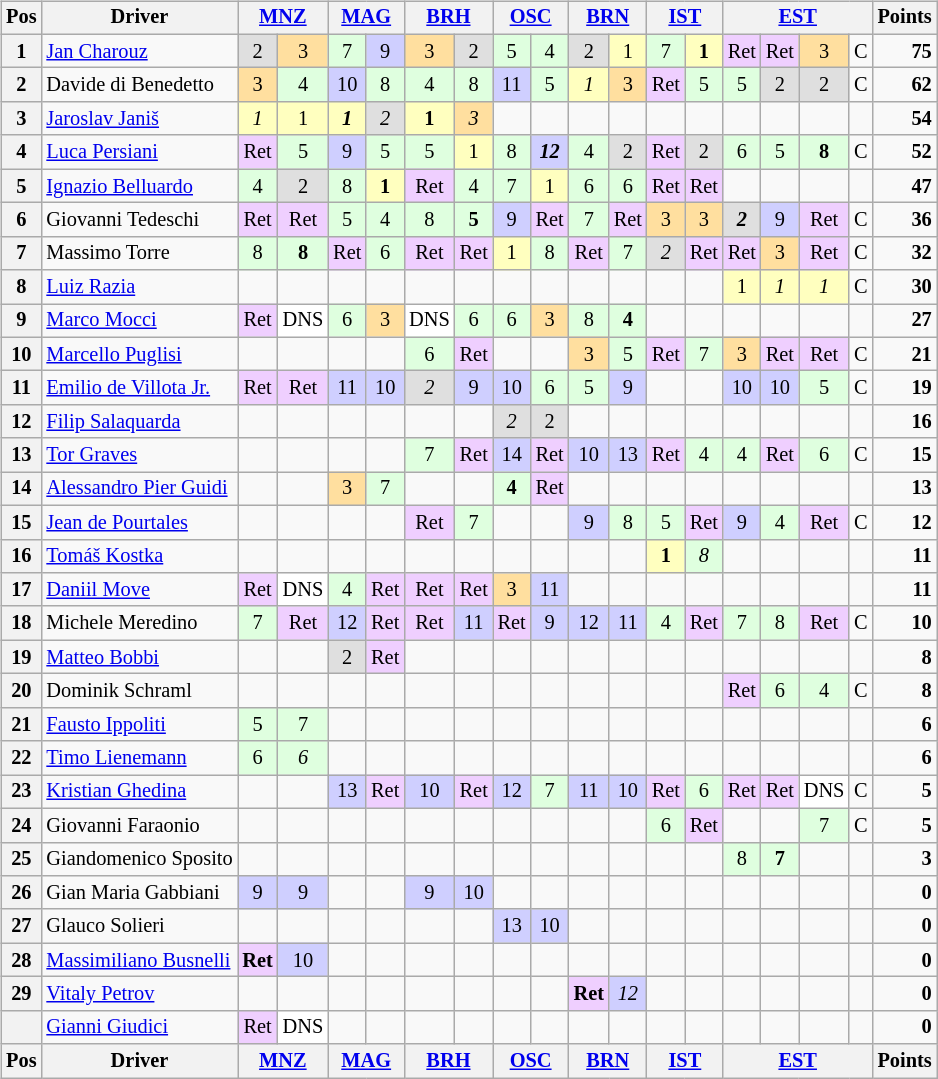<table>
<tr>
<td><br><table class="wikitable" style="font-size: 85%; text-align:center">
<tr valign="top">
<th valign="middle">Pos</th>
<th valign="middle">Driver</th>
<th colspan=2><a href='#'>MNZ</a><br></th>
<th colspan=2><a href='#'>MAG</a><br></th>
<th colspan=2><a href='#'>BRH</a><br></th>
<th colspan=2><a href='#'>OSC</a><br></th>
<th colspan=2><a href='#'>BRN</a><br></th>
<th colspan=2><a href='#'>IST</a><br></th>
<th colspan=4><a href='#'>EST</a><br></th>
<th valign="middle">Points</th>
</tr>
<tr>
<th>1</th>
<td align="left"> <a href='#'>Jan Charouz</a></td>
<td bgcolor="#DFDFDF">2</td>
<td bgcolor="#FFDF9F">3</td>
<td bgcolor="#DFFFDF">7</td>
<td bgcolor="#CFCFFF">9</td>
<td bgcolor="#FFDF9F">3</td>
<td bgcolor="#DFDFDF">2</td>
<td bgcolor="#DFFFDF">5</td>
<td bgcolor="#DFFFDF">4</td>
<td bgcolor="#DFDFDF">2</td>
<td bgcolor="#FFFFBF">1</td>
<td bgcolor="#DFFFDF">7</td>
<td bgcolor="#FFFFBF"><strong>1</strong></td>
<td bgcolor="#EFCFFF">Ret</td>
<td bgcolor="#EFCFFF">Ret</td>
<td bgcolor="#FFDF9F">3</td>
<td>C</td>
<td align="right"><strong>75</strong></td>
</tr>
<tr align="center">
<th>2</th>
<td align="left"> Davide di Benedetto</td>
<td bgcolor="#FFDF9F">3</td>
<td bgcolor="#DFFFDF">4</td>
<td bgcolor="#CFCFFF">10</td>
<td bgcolor="#DFFFDF">8</td>
<td bgcolor="#DFFFDF">4</td>
<td bgcolor="#DFFFDF">8</td>
<td bgcolor="#CFCFFF">11</td>
<td bgcolor="#DFFFDF">5</td>
<td bgcolor="#FFFFBF"><em>1</em></td>
<td bgcolor="#FFDF9F">3</td>
<td bgcolor="#EFCFFF">Ret</td>
<td bgcolor="#DFFFDF">5</td>
<td bgcolor="#DFFFDF">5</td>
<td bgcolor="#DFDFDF">2</td>
<td bgcolor="#DFDFDF">2</td>
<td>C</td>
<td align="right"><strong>62</strong></td>
</tr>
<tr align="center">
<th>3</th>
<td align="left"> <a href='#'>Jaroslav Janiš</a></td>
<td bgcolor="#FFFFBF"><em>1</em></td>
<td bgcolor="#FFFFBF">1</td>
<td bgcolor="#FFFFBF"><strong><em>1</em></strong></td>
<td bgcolor="#DFDFDF"><em>2</em></td>
<td bgcolor="#FFFFBF"><strong>1</strong></td>
<td bgcolor="#FFDF9F"><em>3</em></td>
<td></td>
<td></td>
<td></td>
<td></td>
<td></td>
<td></td>
<td></td>
<td></td>
<td></td>
<td></td>
<td align="right"><strong>54</strong></td>
</tr>
<tr align="center">
<th>4</th>
<td align="left"> <a href='#'>Luca Persiani</a></td>
<td bgcolor="#EFCFFF">Ret</td>
<td bgcolor="#DFFFDF">5</td>
<td bgcolor="#CFCFFF">9</td>
<td bgcolor="#DFFFDF">5</td>
<td bgcolor="#DFFFDF">5</td>
<td bgcolor="#FFFFBF">1</td>
<td bgcolor="#DFFFDF">8</td>
<td bgcolor="#CFCFFF"><strong><em>12</em></strong></td>
<td bgcolor="#DFFFDF">4</td>
<td bgcolor="#DFDFDF">2</td>
<td bgcolor="#EFCFFF">Ret</td>
<td bgcolor="#DFDFDF">2</td>
<td bgcolor="#DFFFDF">6</td>
<td bgcolor="#DFFFDF">5</td>
<td bgcolor="#DFFFDF"><strong>8</strong></td>
<td>C</td>
<td align="right"><strong>52</strong></td>
</tr>
<tr align="center">
<th>5</th>
<td align="left"> <a href='#'>Ignazio Belluardo</a></td>
<td bgcolor="#DFFFDF">4</td>
<td bgcolor="#DFDFDF">2</td>
<td bgcolor="#DFFFDF">8</td>
<td bgcolor="#FFFFBF"><strong>1</strong></td>
<td bgcolor="#EFCFFF">Ret</td>
<td bgcolor="#DFFFDF">4</td>
<td bgcolor="#DFFFDF">7</td>
<td bgcolor="#FFFFBF">1</td>
<td bgcolor="#DFFFDF">6</td>
<td bgcolor="#DFFFDF">6</td>
<td bgcolor="#EFCFFF">Ret</td>
<td bgcolor="#EFCFFF">Ret</td>
<td></td>
<td></td>
<td></td>
<td></td>
<td align="right"><strong>47</strong></td>
</tr>
<tr align="center">
<th>6</th>
<td align="left"> Giovanni Tedeschi</td>
<td bgcolor="#EFCFFF">Ret</td>
<td bgcolor="#EFCFFF">Ret</td>
<td bgcolor="#DFFFDF">5</td>
<td bgcolor="#DFFFDF">4</td>
<td bgcolor="#DFFFDF">8</td>
<td bgcolor="#DFFFDF"><strong>5</strong></td>
<td bgcolor="#CFCFFF">9</td>
<td bgcolor="#EFCFFF">Ret</td>
<td bgcolor="#DFFFDF">7</td>
<td bgcolor="#EFCFFF">Ret</td>
<td bgcolor="#FFDF9F">3</td>
<td bgcolor="#FFDF9F">3</td>
<td bgcolor="#DFDFDF"><strong><em>2</em></strong></td>
<td bgcolor="#CFCFFF">9</td>
<td bgcolor="#EFCFFF">Ret</td>
<td>C</td>
<td align="right"><strong>36</strong></td>
</tr>
<tr align="center">
<th>7</th>
<td align="left"> Massimo Torre</td>
<td bgcolor="#DFFFDF">8</td>
<td bgcolor="#DFFFDF"><strong>8</strong></td>
<td bgcolor="#EFCFFF">Ret</td>
<td bgcolor="#DFFFDF">6</td>
<td bgcolor="#EFCFFF">Ret</td>
<td bgcolor="#EFCFFF">Ret</td>
<td bgcolor="#FFFFBF">1</td>
<td bgcolor="#DFFFDF">8</td>
<td bgcolor="#EFCFFF">Ret</td>
<td bgcolor="#DFFFDF">7</td>
<td bgcolor="#DFDFDF"><em>2</em></td>
<td bgcolor="#EFCFFF">Ret</td>
<td bgcolor="#EFCFFF">Ret</td>
<td bgcolor="#FFDF9F">3</td>
<td bgcolor="#EFCFFF">Ret</td>
<td>C</td>
<td align="right"><strong>32</strong></td>
</tr>
<tr align="center">
<th>8</th>
<td align="left"> <a href='#'>Luiz Razia</a></td>
<td></td>
<td></td>
<td></td>
<td></td>
<td></td>
<td></td>
<td></td>
<td></td>
<td></td>
<td></td>
<td></td>
<td></td>
<td bgcolor="#FFFFBF">1</td>
<td bgcolor="#FFFFBF"><em>1</em></td>
<td bgcolor="#FFFFBF"><em>1</em></td>
<td>C</td>
<td align="right"><strong>30</strong></td>
</tr>
<tr align="center">
<th>9</th>
<td align="left"> <a href='#'>Marco Mocci</a></td>
<td bgcolor="#EFCFFF">Ret</td>
<td bgcolor="#FFFFFF">DNS</td>
<td bgcolor="#DFFFDF">6</td>
<td bgcolor="#FFDF9F">3</td>
<td bgcolor="#FFFFFF">DNS</td>
<td bgcolor="#DFFFDF">6</td>
<td bgcolor="#DFFFDF">6</td>
<td bgcolor="#FFDF9F">3</td>
<td bgcolor="#DFFFDF">8</td>
<td bgcolor="#DFFFDF"><strong>4</strong></td>
<td></td>
<td></td>
<td></td>
<td></td>
<td></td>
<td></td>
<td align="right"><strong>27</strong></td>
</tr>
<tr align="center">
<th>10</th>
<td align="left"> <a href='#'>Marcello Puglisi</a></td>
<td></td>
<td></td>
<td></td>
<td></td>
<td bgcolor="#DFFFDF">6</td>
<td bgcolor="#EFCFFF">Ret</td>
<td></td>
<td></td>
<td bgcolor="#FFDF9F">3</td>
<td bgcolor="#DFFFDF">5</td>
<td bgcolor="#EFCFFF">Ret</td>
<td bgcolor="#DFFFDF">7</td>
<td bgcolor="#FFDF9F">3</td>
<td bgcolor="#EFCFFF">Ret</td>
<td bgcolor="#EFCFFF">Ret</td>
<td>C</td>
<td align="right"><strong>21</strong></td>
</tr>
<tr align="center">
<th>11</th>
<td align="left"> <a href='#'>Emilio de Villota Jr.</a></td>
<td bgcolor="#EFCFFF">Ret</td>
<td bgcolor="#EFCFFF">Ret</td>
<td bgcolor="#CFCFFF">11</td>
<td bgcolor="#CFCFFF">10</td>
<td bgcolor="#DFDFDF"><em>2</em></td>
<td bgcolor="#CFCFFF">9</td>
<td bgcolor="#CFCFFF">10</td>
<td bgcolor="#DFFFDF">6</td>
<td bgcolor="#DFFFDF">5</td>
<td bgcolor="#CFCFFF">9</td>
<td></td>
<td></td>
<td bgcolor="#CFCFFF">10</td>
<td bgcolor="#CFCFFF">10</td>
<td bgcolor="#DFFFDF">5</td>
<td>C</td>
<td align="right"><strong>19</strong></td>
</tr>
<tr align="center">
<th>12</th>
<td align="left"> <a href='#'>Filip Salaquarda</a></td>
<td></td>
<td></td>
<td></td>
<td></td>
<td></td>
<td></td>
<td bgcolor="#DFDFDF"><em>2</em></td>
<td bgcolor="#DFDFDF">2</td>
<td></td>
<td></td>
<td></td>
<td></td>
<td></td>
<td></td>
<td></td>
<td></td>
<td align="right"><strong>16</strong></td>
</tr>
<tr align="center">
<th>13</th>
<td align="left"> <a href='#'>Tor Graves</a></td>
<td></td>
<td></td>
<td></td>
<td></td>
<td bgcolor="#DFFFDF">7</td>
<td bgcolor="#EFCFFF">Ret</td>
<td bgcolor="#CFCFFF">14</td>
<td bgcolor="#EFCFFF">Ret</td>
<td bgcolor="#CFCFFF">10</td>
<td bgcolor="#CFCFFF">13</td>
<td bgcolor="#EFCFFF">Ret</td>
<td bgcolor="#DFFFDF">4</td>
<td bgcolor="#DFFFDF">4</td>
<td bgcolor="#EFCFFF">Ret</td>
<td bgcolor="#DFFFDF">6</td>
<td>C</td>
<td align="right"><strong>15</strong></td>
</tr>
<tr align="center">
<th>14</th>
<td align="left"> <a href='#'>Alessandro Pier Guidi</a></td>
<td></td>
<td></td>
<td bgcolor="#FFDF9F">3</td>
<td bgcolor="#DFFFDF">7</td>
<td></td>
<td></td>
<td bgcolor="#DFFFDF"><strong>4</strong></td>
<td bgcolor="#EFCFFF">Ret</td>
<td></td>
<td></td>
<td></td>
<td></td>
<td></td>
<td></td>
<td></td>
<td></td>
<td align="right"><strong>13</strong></td>
</tr>
<tr align="center">
<th>15</th>
<td align="left"> <a href='#'>Jean de Pourtales</a></td>
<td></td>
<td></td>
<td></td>
<td></td>
<td bgcolor="#EFCFFF">Ret</td>
<td bgcolor="#DFFFDF">7</td>
<td></td>
<td></td>
<td bgcolor="#CFCFFF">9</td>
<td bgcolor="#DFFFDF">8</td>
<td bgcolor="#DFFFDF">5</td>
<td bgcolor="#EFCFFF">Ret</td>
<td bgcolor="#CFCFFF">9</td>
<td bgcolor="#DFFFDF">4</td>
<td bgcolor="#EFCFFF">Ret</td>
<td>C</td>
<td align="right"><strong>12</strong></td>
</tr>
<tr align="center">
<th>16</th>
<td align="left"> <a href='#'>Tomáš Kostka</a></td>
<td></td>
<td></td>
<td></td>
<td></td>
<td></td>
<td></td>
<td></td>
<td></td>
<td></td>
<td></td>
<td bgcolor="#FFFFBF"><strong>1</strong></td>
<td bgcolor="#DFFFDF"><em>8</em></td>
<td></td>
<td></td>
<td></td>
<td></td>
<td align="right"><strong>11</strong></td>
</tr>
<tr align="center">
<th>17</th>
<td align="left"> <a href='#'>Daniil Move</a></td>
<td bgcolor="#EFCFFF">Ret</td>
<td bgcolor="#FFFFFF">DNS</td>
<td bgcolor="#DFFFDF">4</td>
<td bgcolor="#EFCFFF">Ret</td>
<td bgcolor="#EFCFFF">Ret</td>
<td bgcolor="#EFCFFF">Ret</td>
<td bgcolor="#FFDF9F">3</td>
<td bgcolor="#CFCFFF">11</td>
<td></td>
<td></td>
<td></td>
<td></td>
<td></td>
<td></td>
<td></td>
<td></td>
<td align="right"><strong>11</strong></td>
</tr>
<tr align="center">
<th>18</th>
<td align="left"> Michele Meredino</td>
<td bgcolor="#DFFFDF">7</td>
<td bgcolor="#EFCFFF">Ret</td>
<td bgcolor="#CFCFFF">12</td>
<td bgcolor="#EFCFFF">Ret</td>
<td bgcolor="#EFCFFF">Ret</td>
<td bgcolor="#CFCFFF">11</td>
<td bgcolor="#EFCFFF">Ret</td>
<td bgcolor="#CFCFFF">9</td>
<td bgcolor="#CFCFFF">12</td>
<td bgcolor="#CFCFFF">11</td>
<td bgcolor="#DFFFDF">4</td>
<td bgcolor="#EFCFFF">Ret</td>
<td bgcolor="#DFFFDF">7</td>
<td bgcolor="#DFFFDF">8</td>
<td bgcolor="#EFCFFF">Ret</td>
<td>C</td>
<td align="right"><strong>10</strong></td>
</tr>
<tr align="center">
<th>19</th>
<td align="left"> <a href='#'>Matteo Bobbi</a></td>
<td></td>
<td></td>
<td bgcolor="#DFDFDF">2</td>
<td bgcolor="#EFCFFF">Ret</td>
<td></td>
<td></td>
<td></td>
<td></td>
<td></td>
<td></td>
<td></td>
<td></td>
<td></td>
<td></td>
<td></td>
<td></td>
<td align="right"><strong>8</strong></td>
</tr>
<tr align="center">
<th>20</th>
<td align="left"> Dominik Schraml</td>
<td></td>
<td></td>
<td></td>
<td></td>
<td></td>
<td></td>
<td></td>
<td></td>
<td></td>
<td></td>
<td></td>
<td></td>
<td bgcolor="#EFCFFF">Ret</td>
<td bgcolor="#DFFFDF">6</td>
<td bgcolor="#DFFFDF">4</td>
<td>C</td>
<td align="right"><strong>8</strong></td>
</tr>
<tr align="center">
<th>21</th>
<td align="left"> <a href='#'>Fausto Ippoliti</a></td>
<td bgcolor="#DFFFDF">5</td>
<td bgcolor="#DFFFDF">7</td>
<td></td>
<td></td>
<td></td>
<td></td>
<td></td>
<td></td>
<td></td>
<td></td>
<td></td>
<td></td>
<td></td>
<td></td>
<td></td>
<td></td>
<td align="right"><strong>6</strong></td>
</tr>
<tr align="center">
<th>22</th>
<td align="left"> <a href='#'>Timo Lienemann</a></td>
<td bgcolor="#DFFFDF">6</td>
<td bgcolor="#DFFFDF"><em>6</em></td>
<td></td>
<td></td>
<td></td>
<td></td>
<td></td>
<td></td>
<td></td>
<td></td>
<td></td>
<td></td>
<td></td>
<td></td>
<td></td>
<td></td>
<td align="right"><strong>6</strong></td>
</tr>
<tr align="center">
<th>23</th>
<td align="left"> <a href='#'>Kristian Ghedina</a></td>
<td></td>
<td></td>
<td bgcolor="#CFCFFF">13</td>
<td bgcolor="#EFCFFF">Ret</td>
<td bgcolor="#CFCFFF">10</td>
<td bgcolor="#EFCFFF">Ret</td>
<td bgcolor="#CFCFFF">12</td>
<td bgcolor="#DFFFDF">7</td>
<td bgcolor="#CFCFFF">11</td>
<td bgcolor="#CFCFFF">10</td>
<td bgcolor="#EFCFFF">Ret</td>
<td bgcolor="#DFFFDF">6</td>
<td bgcolor="#EFCFFF">Ret</td>
<td bgcolor="#EFCFFF">Ret</td>
<td bgcolor="#FFFFFF">DNS</td>
<td>C</td>
<td align="right"><strong>5</strong></td>
</tr>
<tr align="center">
<th>24</th>
<td align="left"> Giovanni Faraonio</td>
<td></td>
<td></td>
<td></td>
<td></td>
<td></td>
<td></td>
<td></td>
<td></td>
<td></td>
<td></td>
<td bgcolor="#DFFFDF">6</td>
<td bgcolor="#EFCFFF">Ret</td>
<td></td>
<td></td>
<td bgcolor="#DFFFDF">7</td>
<td>C</td>
<td align="right"><strong>5</strong></td>
</tr>
<tr align="center">
<th>25</th>
<td align="left"nowrap> Giandomenico Sposito</td>
<td></td>
<td></td>
<td></td>
<td></td>
<td></td>
<td></td>
<td></td>
<td></td>
<td></td>
<td></td>
<td></td>
<td></td>
<td bgcolor="#DFFFDF">8</td>
<td bgcolor="#DFFFDF"><strong>7</strong></td>
<td></td>
<td></td>
<td align="right"><strong>3</strong></td>
</tr>
<tr align="center">
<th>26</th>
<td align="left"> Gian Maria Gabbiani</td>
<td bgcolor="#CFCFFF">9</td>
<td bgcolor="#CFCFFF">9</td>
<td></td>
<td></td>
<td bgcolor="#CFCFFF">9</td>
<td bgcolor="#CFCFFF">10</td>
<td></td>
<td></td>
<td></td>
<td></td>
<td></td>
<td></td>
<td></td>
<td></td>
<td></td>
<td></td>
<td align="right"><strong>0</strong></td>
</tr>
<tr align="center">
<th>27</th>
<td align="left"> Glauco Solieri</td>
<td></td>
<td></td>
<td></td>
<td></td>
<td></td>
<td></td>
<td bgcolor="#CFCFFF">13</td>
<td bgcolor="#CFCFFF">10</td>
<td></td>
<td></td>
<td></td>
<td></td>
<td></td>
<td></td>
<td></td>
<td></td>
<td align="right"><strong>0</strong></td>
</tr>
<tr align="center">
<th>28</th>
<td align="left"> <a href='#'>Massimiliano Busnelli</a></td>
<td bgcolor="#EFCFFF"><strong>Ret</strong></td>
<td bgcolor="#CFCFFF">10</td>
<td></td>
<td></td>
<td></td>
<td></td>
<td></td>
<td></td>
<td></td>
<td></td>
<td></td>
<td></td>
<td></td>
<td></td>
<td></td>
<td></td>
<td align="right"><strong>0</strong></td>
</tr>
<tr align="center">
<th>29</th>
<td align="left"> <a href='#'>Vitaly Petrov</a></td>
<td></td>
<td></td>
<td></td>
<td></td>
<td></td>
<td></td>
<td></td>
<td></td>
<td bgcolor="#EFCFFF"><strong>Ret</strong></td>
<td bgcolor="#CFCFFF"><em>12</em></td>
<td></td>
<td></td>
<td></td>
<td></td>
<td></td>
<td></td>
<td align="right"><strong>0</strong></td>
</tr>
<tr align="center">
<th></th>
<td align="left"> <a href='#'>Gianni Giudici</a></td>
<td bgcolor="#EFCFFF">Ret</td>
<td bgcolor="#FFFFFF">DNS</td>
<td></td>
<td></td>
<td></td>
<td></td>
<td></td>
<td></td>
<td></td>
<td></td>
<td></td>
<td></td>
<td></td>
<td></td>
<td></td>
<td></td>
<td align="right"><strong>0</strong></td>
</tr>
<tr valign="top">
<th valign="middle">Pos</th>
<th valign="middle">Driver</th>
<th colspan=2><a href='#'>MNZ</a><br></th>
<th colspan=2><a href='#'>MAG</a><br></th>
<th colspan=2><a href='#'>BRH</a><br></th>
<th colspan=2><a href='#'>OSC</a><br></th>
<th colspan=2><a href='#'>BRN</a><br></th>
<th colspan=2><a href='#'>IST</a><br></th>
<th colspan=4><a href='#'>EST</a><br></th>
<th valign="middle">Points</th>
</tr>
</table>
</td>
<td valign="top"><br></td>
</tr>
</table>
